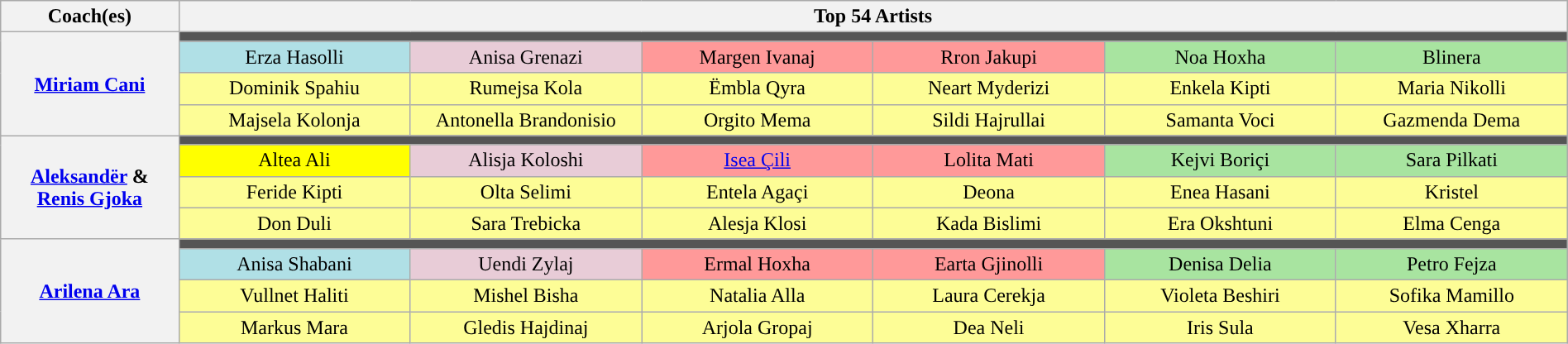<table class="wikitable" style="text-align:center; width:100%;">
<tr>
<th scope="col" style="width:10%;">Coach(es)</th>
<th scope="col" colspan="6">Top 54 Artists</th>
</tr>
<tr>
<th scope="row" rowspan="4"><a href='#'>Miriam Cani</a></th>
<td colspan="6" style="background:#555;"></td>
</tr>
<tr>
<td width="13%" style="background:#B0E0E6;">Erza Hasolli</td>
<td width="13%" style="background:#e8ccd7;">Anisa Grenazi</td>
<td width="13%" style="background:#FF9999;">Margen Ivanaj</td>
<td width="13%" style="background:#FF9999;">Rron Jakupi</td>
<td width="13%" style="background:#A8E4A0;">Noa Hoxha</td>
<td width="13%" style="background:#A8E4A0;">Blinera</td>
</tr>
<tr>
<td style="background:#FDFD96;">Dominik Spahiu</td>
<td style="background:#FDFD96;">Rumejsa Kola</td>
<td style="background:#FDFD96;">Ëmbla Qyra</td>
<td style="background:#FDFD96;">Neart Myderizi</td>
<td style="background:#FDFD96;">Enkela Kipti</td>
<td style="background:#FDFD96;">Maria Nikolli</td>
</tr>
<tr>
<td style="background:#FDFD96;">Majsela Kolonja</td>
<td style="background:#FDFD96;">Antonella Brandonisio</td>
<td style="background:#FDFD96;">Orgito Mema</td>
<td style="background:#FDFD96;">Sildi Hajrullai</td>
<td style="background:#FDFD96;">Samanta Voci</td>
<td style="background:#FDFD96;">Gazmenda Dema</td>
</tr>
<tr>
<th scope="row" rowspan="4"><a href='#'>Aleksandër</a> & <a href='#'>Renis Gjoka</a></th>
<td colspan="6" style="background:#555;"></td>
</tr>
<tr>
<td style="background:yellow;">Altea Ali</td>
<td style="background:#e8ccd7;">Alisja Koloshi</td>
<td style="background:#FF9999;"><a href='#'>Isea Çili</a></td>
<td style="background:#FF9999;">Lolita Mati</td>
<td style="background:#A8E4A0;">Kejvi Boriçi</td>
<td style="background:#A8E4A0;">Sara Pilkati</td>
</tr>
<tr>
<td style="background:#FDFD96;">Feride Kipti</td>
<td style="background:#FDFD96;">Olta Selimi</td>
<td style="background:#FDFD96;">Entela Agaçi</td>
<td style="background:#FDFD96;">Deona</td>
<td style="background:#FDFD96;">Enea Hasani</td>
<td style="background:#FDFD96;">Kristel</td>
</tr>
<tr>
<td style="background:#FDFD96;">Don Duli</td>
<td style="background:#FDFD96;">Sara Trebicka</td>
<td style="background:#FDFD96;">Alesja Klosi</td>
<td style="background:#FDFD96;">Kada Bislimi</td>
<td style="background:#FDFD96;">Era Okshtuni</td>
<td style="background:#FDFD96;">Elma Cenga</td>
</tr>
<tr>
<th scope="row" rowspan="4"><a href='#'>Arilena Ara</a></th>
<td colspan="6" style="background:#555;"></td>
</tr>
<tr>
<td style="background:#B0E0E6;">Anisa Shabani</td>
<td style="background:#e8ccd7;">Uendi Zylaj</td>
<td style="background:#FF9999;">Ermal Hoxha</td>
<td style="background:#FF9999;">Earta Gjinolli</td>
<td style="background:#A8E4A0;">Denisa Delia</td>
<td style="background:#A8E4A0;">Petro Fejza</td>
</tr>
<tr>
<td style="background:#FDFD96;">Vullnet Haliti</td>
<td style="background:#FDFD96;">Mishel Bisha</td>
<td style="background:#FDFD96;">Natalia Alla</td>
<td style="background:#FDFD96;">Laura Cerekja</td>
<td style="background:#FDFD96;">Violeta Beshiri</td>
<td style="background:#FDFD96;">Sofika Mamillo</td>
</tr>
<tr>
<td style="background:#FDFD96;">Markus Mara</td>
<td style="background:#FDFD96;">Gledis Hajdinaj</td>
<td style="background:#FDFD96;">Arjola Gropaj</td>
<td style="background:#FDFD96;">Dea Neli</td>
<td style="background:#FDFD96;">Iris Sula</td>
<td style="background:#FDFD96;">Vesa Xharra</td>
</tr>
</table>
